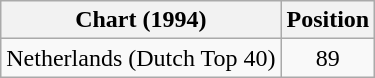<table class="wikitable">
<tr>
<th>Chart (1994)</th>
<th>Position</th>
</tr>
<tr>
<td>Netherlands (Dutch Top 40)</td>
<td align="center">89</td>
</tr>
</table>
